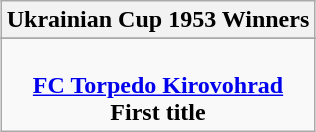<table class="wikitable" style="text-align: center; margin: 0 auto;">
<tr>
<th>Ukrainian Cup 1953 Winners</th>
</tr>
<tr>
</tr>
<tr>
<td><br><strong><a href='#'>FC Torpedo Kirovohrad</a></strong><br><strong>First title</strong></td>
</tr>
</table>
